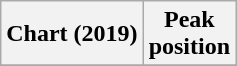<table class="wikitable sortable plainrowheaders" style="text-align:center">
<tr>
<th scope="col">Chart (2019)</th>
<th scope="col">Peak<br>position</th>
</tr>
<tr>
</tr>
</table>
